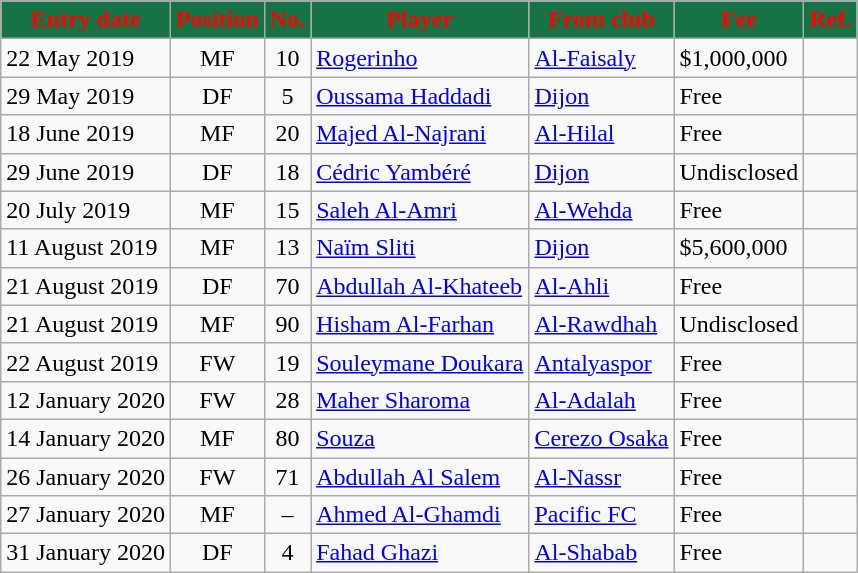<table class="wikitable sortable">
<tr>
<th style="background:#177245; color:red;"><strong>Entry date</strong></th>
<th style="background:#177245; color:red;"><strong>Position</strong></th>
<th style="background:#177245; color:red;"><strong>No.</strong></th>
<th style="background:#177245; color:red;"><strong>Player</strong></th>
<th style="background:#177245; color:red;"><strong>From club</strong></th>
<th style="background:#177245; color:red;"><strong>Fee</strong></th>
<th style="background:#177245; color:red;"><strong>Ref.</strong></th>
</tr>
<tr>
<td>22 May 2019</td>
<td style="text-align:center;">MF</td>
<td style="text-align:center;">10</td>
<td style="text-align:left;"> <a href='#'>Rogerinho</a></td>
<td style="text-align:left;"> <a href='#'>Al-Faisaly</a></td>
<td>$1,000,000</td>
<td></td>
</tr>
<tr>
<td>29 May 2019</td>
<td style="text-align:center;">DF</td>
<td style="text-align:center;">5</td>
<td style="text-align:left;"> <a href='#'>Oussama Haddadi</a></td>
<td style="text-align:left;"> <a href='#'>Dijon</a></td>
<td> Free</td>
<td></td>
</tr>
<tr>
<td>18 June 2019</td>
<td style="text-align:center;">MF</td>
<td style="text-align:center;">20</td>
<td style="text-align:left;"> <a href='#'>Majed Al-Najrani</a></td>
<td style="text-align:left;"> <a href='#'>Al-Hilal</a></td>
<td> Free</td>
<td></td>
</tr>
<tr>
<td>29 June 2019</td>
<td style="text-align:center;">DF</td>
<td style="text-align:center;">18</td>
<td style="text-align:left;"> <a href='#'>Cédric Yambéré</a></td>
<td style="text-align:left;"> <a href='#'>Dijon</a></td>
<td>Undisclosed</td>
<td></td>
</tr>
<tr>
<td>20 July 2019</td>
<td style="text-align:center;">MF</td>
<td style="text-align:center;">15</td>
<td style="text-align:left;"> <a href='#'>Saleh Al-Amri</a></td>
<td style="text-align:left;"> <a href='#'>Al-Wehda</a></td>
<td>Free</td>
<td></td>
</tr>
<tr>
<td>11 August 2019</td>
<td style="text-align:center;">MF</td>
<td style="text-align:center;">13</td>
<td style="text-align:left;"> <a href='#'>Naïm Sliti</a></td>
<td style="text-align:left;"> <a href='#'>Dijon</a></td>
<td>$5,600,000</td>
<td></td>
</tr>
<tr>
<td>21 August 2019</td>
<td style="text-align:center;">DF</td>
<td style="text-align:center;">70</td>
<td style="text-align:left;"> <a href='#'>Abdullah Al-Khateeb</a></td>
<td style="text-align:left;"> <a href='#'>Al-Ahli</a></td>
<td>Free</td>
<td></td>
</tr>
<tr>
<td>21 August 2019</td>
<td style="text-align:center;">MF</td>
<td style="text-align:center;">90</td>
<td style="text-align:left;"> <a href='#'>Hisham Al-Farhan</a></td>
<td style="text-align:left;"> <a href='#'>Al-Rawdhah</a></td>
<td>Undisclosed</td>
<td></td>
</tr>
<tr>
<td>22 August 2019</td>
<td style="text-align:center;">FW</td>
<td style="text-align:center;">19</td>
<td style="text-align:left;"> <a href='#'>Souleymane Doukara</a></td>
<td style="text-align:left;"> <a href='#'>Antalyaspor</a></td>
<td>Free</td>
<td></td>
</tr>
<tr>
<td>12 January 2020</td>
<td style="text-align:center;">FW</td>
<td style="text-align:center;">28</td>
<td style="text-align:left;"> <a href='#'>Maher Sharoma</a></td>
<td style="text-align:left;"> <a href='#'>Al-Adalah</a></td>
<td>Free</td>
<td></td>
</tr>
<tr>
<td>14 January 2020</td>
<td style="text-align:center;">MF</td>
<td style="text-align:center;">80</td>
<td style="text-align:left;"> <a href='#'>Souza</a></td>
<td style="text-align:left;"> <a href='#'>Cerezo Osaka</a></td>
<td>Free</td>
<td></td>
</tr>
<tr>
<td>26 January 2020</td>
<td style="text-align:center;">FW</td>
<td style="text-align:center;">71</td>
<td style="text-align:left;"> <a href='#'>Abdullah Al Salem</a></td>
<td style="text-align:left;"> <a href='#'>Al-Nassr</a></td>
<td>Free</td>
<td></td>
</tr>
<tr>
<td>27 January 2020</td>
<td style="text-align:center;">MF</td>
<td style="text-align:center;">–</td>
<td style="text-align:left;"> <a href='#'>Ahmed Al-Ghamdi</a></td>
<td style="text-align:left;"> <a href='#'>Pacific FC</a></td>
<td>Free</td>
<td></td>
</tr>
<tr>
<td>31 January 2020</td>
<td style="text-align:center;">DF</td>
<td style="text-align:center;">4</td>
<td style="text-align:left;"> <a href='#'>Fahad Ghazi</a></td>
<td style="text-align:left;"> <a href='#'>Al-Shabab</a></td>
<td>Free</td>
<td></td>
</tr>
</table>
